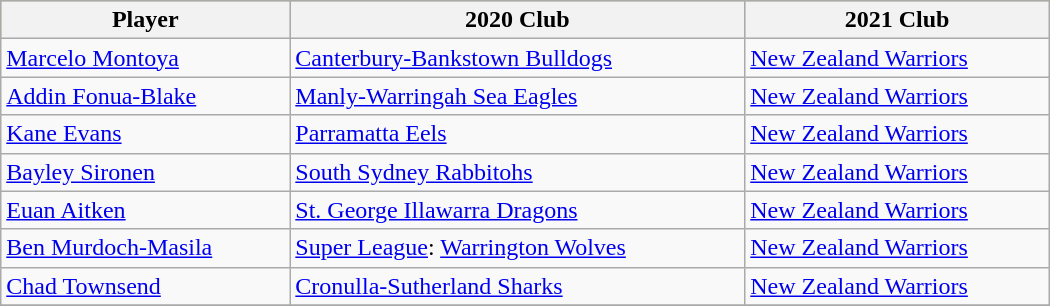<table class="wikitable sortable" style="width:700px;">
<tr bgcolor=#bdb76b>
<th>Player</th>
<th>2020 Club</th>
<th>2021 Club</th>
</tr>
<tr>
<td data-sort-value="Montoya, Marcelo"><a href='#'>Marcelo Montoya</a></td>
<td> <a href='#'>Canterbury-Bankstown Bulldogs</a></td>
<td> <a href='#'>New Zealand Warriors</a></td>
</tr>
<tr>
<td data-sort-value="Fonua-Blake, Addin"><a href='#'>Addin Fonua-Blake</a></td>
<td> <a href='#'>Manly-Warringah Sea Eagles</a></td>
<td> <a href='#'>New Zealand Warriors</a></td>
</tr>
<tr>
<td data-sort-value="Evans, Kane"><a href='#'>Kane Evans</a></td>
<td> <a href='#'>Parramatta Eels</a></td>
<td> <a href='#'>New Zealand Warriors</a></td>
</tr>
<tr>
<td data-sort-value="Sironen, Bayley"><a href='#'>Bayley Sironen</a></td>
<td> <a href='#'>South Sydney Rabbitohs</a></td>
<td> <a href='#'>New Zealand Warriors</a></td>
</tr>
<tr>
<td data-sort-value="Aitken, Euan"><a href='#'>Euan Aitken</a></td>
<td> <a href='#'>St. George Illawarra Dragons</a></td>
<td> <a href='#'>New Zealand Warriors</a></td>
</tr>
<tr>
<td data-sort-value="Murdoch-Masila, Ben"><a href='#'>Ben Murdoch-Masila</a></td>
<td> <a href='#'>Super League</a>: <a href='#'>Warrington Wolves</a></td>
<td> <a href='#'>New Zealand Warriors</a></td>
</tr>
<tr>
<td><a href='#'>Chad Townsend</a></td>
<td> <a href='#'>Cronulla-Sutherland Sharks</a></td>
<td> <a href='#'>New Zealand Warriors</a></td>
</tr>
<tr>
</tr>
</table>
